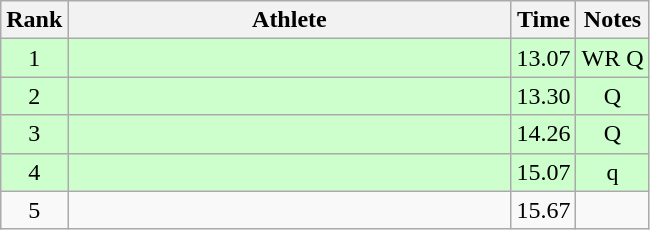<table class="wikitable" style="text-align:center">
<tr>
<th>Rank</th>
<th Style="width:18em">Athlete</th>
<th>Time</th>
<th>Notes</th>
</tr>
<tr style="background:#cfc">
<td>1</td>
<td style="text-align:left"></td>
<td>13.07</td>
<td>WR Q</td>
</tr>
<tr style="background:#cfc">
<td>2</td>
<td style="text-align:left"></td>
<td>13.30</td>
<td>Q</td>
</tr>
<tr style="background:#cfc">
<td>3</td>
<td style="text-align:left"></td>
<td>14.26</td>
<td>Q</td>
</tr>
<tr style="background:#cfc">
<td>4</td>
<td style="text-align:left"></td>
<td>15.07</td>
<td>q</td>
</tr>
<tr>
<td>5</td>
<td style="text-align:left"></td>
<td>15.67</td>
<td></td>
</tr>
</table>
